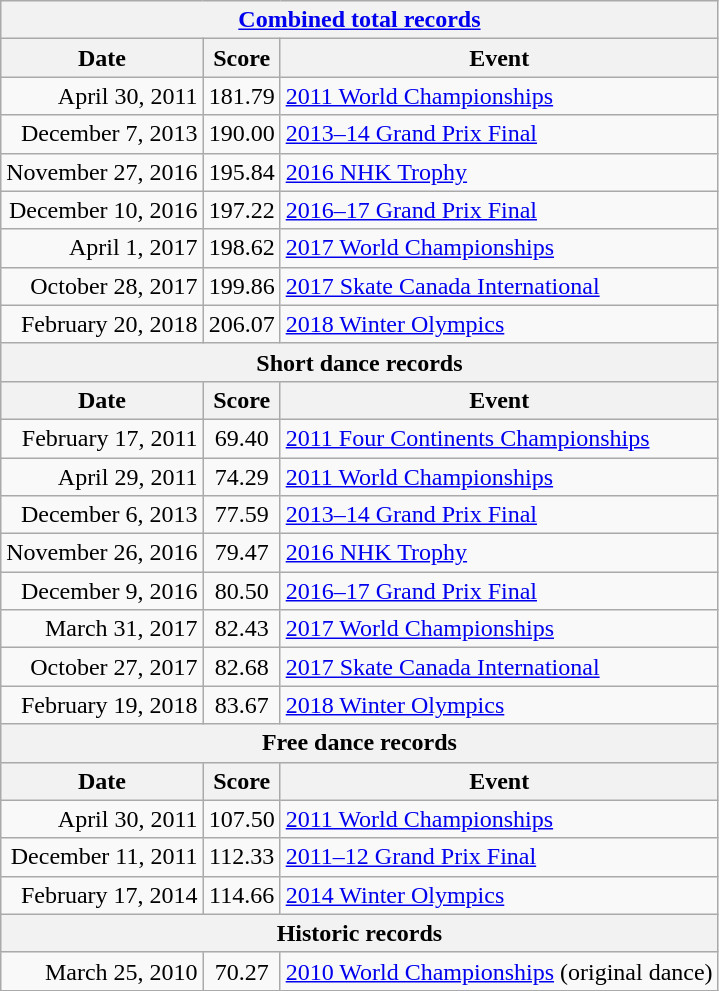<table class="wikitable">
<tr>
<th colspan="3"><a href='#'>Combined total records</a></th>
</tr>
<tr>
<th>Date</th>
<th>Score</th>
<th>Event</th>
</tr>
<tr>
<td align=right>April 30, 2011</td>
<td align=center>181.79</td>
<td><a href='#'>2011 World Championships</a></td>
</tr>
<tr>
<td align=right>December 7, 2013</td>
<td align=center>190.00</td>
<td><a href='#'>2013–14 Grand Prix Final</a></td>
</tr>
<tr>
<td align=right>November 27, 2016</td>
<td align=center>195.84</td>
<td><a href='#'>2016 NHK Trophy</a></td>
</tr>
<tr>
<td align=right>December 10, 2016</td>
<td align=center>197.22</td>
<td><a href='#'>2016–17 Grand Prix Final</a></td>
</tr>
<tr>
<td align=right>April 1, 2017</td>
<td align=center>198.62</td>
<td><a href='#'>2017 World Championships</a></td>
</tr>
<tr>
<td align=right>October 28, 2017</td>
<td align=center>199.86</td>
<td><a href='#'>2017 Skate Canada International</a></td>
</tr>
<tr>
<td align=right>February 20, 2018</td>
<td align=center>206.07</td>
<td><a href='#'>2018 Winter Olympics</a></td>
</tr>
<tr>
<th colspan="3">Short dance records</th>
</tr>
<tr>
<th>Date</th>
<th>Score</th>
<th>Event</th>
</tr>
<tr>
<td align=right>February 17, 2011</td>
<td align=center>69.40</td>
<td><a href='#'>2011 Four Continents Championships</a></td>
</tr>
<tr>
<td align=right>April 29, 2011</td>
<td align=center>74.29</td>
<td><a href='#'>2011 World Championships</a></td>
</tr>
<tr>
<td align=right>December 6, 2013</td>
<td align=center>77.59</td>
<td><a href='#'>2013–14 Grand Prix Final</a></td>
</tr>
<tr>
<td align=right>November 26, 2016</td>
<td align=center>79.47</td>
<td><a href='#'>2016 NHK Trophy</a></td>
</tr>
<tr>
<td align=right>December 9, 2016</td>
<td align=center>80.50</td>
<td><a href='#'>2016–17 Grand Prix Final</a></td>
</tr>
<tr>
<td align=right>March 31, 2017</td>
<td align=center>82.43</td>
<td><a href='#'>2017 World Championships</a></td>
</tr>
<tr>
<td align=right>October 27, 2017</td>
<td align=center>82.68</td>
<td><a href='#'>2017 Skate Canada International</a></td>
</tr>
<tr>
<td align=right>February 19, 2018</td>
<td align=center>83.67</td>
<td><a href='#'>2018 Winter Olympics</a></td>
</tr>
<tr>
<th colspan="3">Free dance records</th>
</tr>
<tr>
<th>Date</th>
<th>Score</th>
<th>Event</th>
</tr>
<tr>
<td align=right>April 30, 2011</td>
<td align=center>107.50</td>
<td><a href='#'>2011 World Championships</a></td>
</tr>
<tr>
<td align=right>December 11, 2011</td>
<td align=center>112.33</td>
<td><a href='#'>2011–12 Grand Prix Final</a></td>
</tr>
<tr>
<td align=right>February 17, 2014</td>
<td align=center>114.66</td>
<td><a href='#'>2014 Winter Olympics</a></td>
</tr>
<tr>
<th colspan="3">Historic records</th>
</tr>
<tr>
<td align=right>March 25, 2010</td>
<td align=center>70.27</td>
<td><a href='#'>2010 World Championships</a> (original dance)</td>
</tr>
</table>
